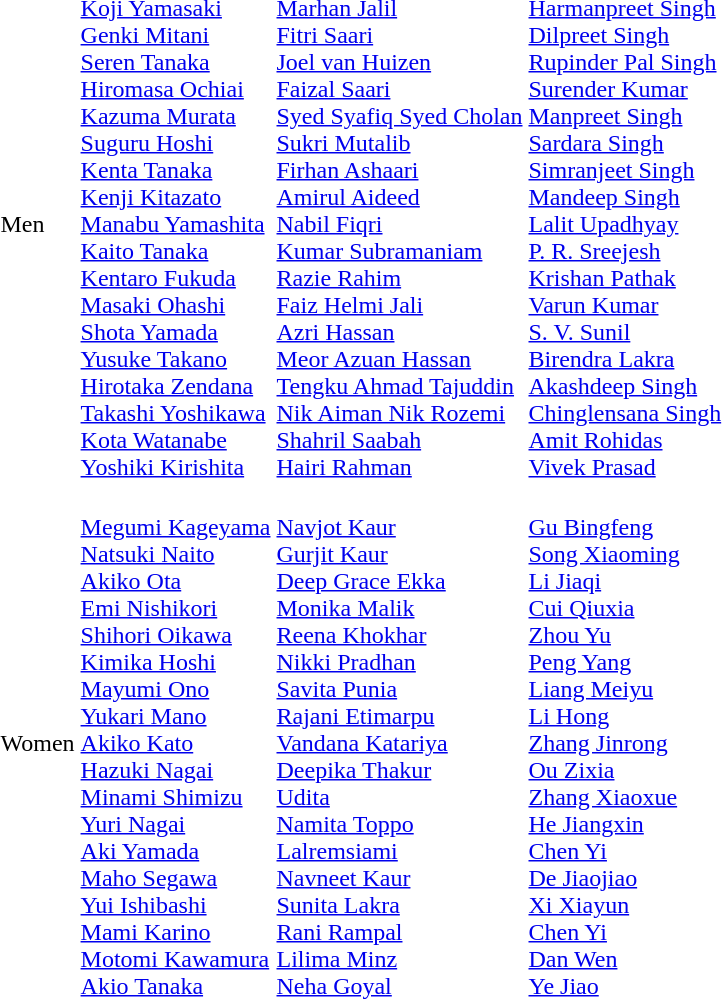<table>
<tr>
<td>Men<br></td>
<td nowrap=true><br><a href='#'>Koji Yamasaki</a><br><a href='#'>Genki Mitani</a><br><a href='#'>Seren Tanaka</a><br><a href='#'>Hiromasa Ochiai</a><br><a href='#'>Kazuma Murata</a><br><a href='#'>Suguru Hoshi</a><br><a href='#'>Kenta Tanaka</a><br><a href='#'>Kenji Kitazato</a><br><a href='#'>Manabu Yamashita</a><br><a href='#'>Kaito Tanaka</a><br><a href='#'>Kentaro Fukuda</a><br><a href='#'>Masaki Ohashi</a><br><a href='#'>Shota Yamada</a><br><a href='#'>Yusuke Takano</a><br><a href='#'>Hirotaka Zendana</a><br><a href='#'>Takashi Yoshikawa</a><br><a href='#'>Kota Watanabe</a><br><a href='#'>Yoshiki Kirishita</a></td>
<td nowrap=true><br><a href='#'>Marhan Jalil</a><br><a href='#'>Fitri Saari</a><br><a href='#'>Joel van Huizen</a><br><a href='#'>Faizal Saari</a><br><a href='#'>Syed Syafiq Syed Cholan</a><br><a href='#'>Sukri Mutalib</a><br><a href='#'>Firhan Ashaari</a><br><a href='#'>Amirul Aideed</a><br><a href='#'>Nabil Fiqri</a><br><a href='#'>Kumar Subramaniam</a><br><a href='#'>Razie Rahim</a><br><a href='#'>Faiz Helmi Jali</a><br><a href='#'>Azri Hassan</a><br><a href='#'>Meor Azuan Hassan</a><br><a href='#'>Tengku Ahmad Tajuddin</a><br><a href='#'>Nik Aiman Nik Rozemi</a><br><a href='#'>Shahril Saabah</a><br><a href='#'>Hairi Rahman</a></td>
<td nowrap=true><br><a href='#'>Harmanpreet Singh</a> <br><a href='#'>Dilpreet Singh</a><br><a href='#'>Rupinder Pal Singh</a><br><a href='#'>Surender Kumar</a><br><a href='#'>Manpreet Singh</a><br><a href='#'>Sardara Singh</a><br><a href='#'>Simranjeet Singh</a><br><a href='#'>Mandeep Singh</a><br><a href='#'>Lalit Upadhyay</a><br><a href='#'>P. R. Sreejesh</a><br><a href='#'>Krishan Pathak</a><br><a href='#'>Varun Kumar</a><br><a href='#'>S. V. Sunil</a><br><a href='#'>Birendra Lakra</a><br><a href='#'>Akashdeep Singh</a><br><a href='#'>Chinglensana Singh</a><br><a href='#'>Amit Rohidas</a><br><a href='#'>Vivek Prasad</a></td>
</tr>
<tr>
<td>Women<br></td>
<td nowrap=true><br><a href='#'>Megumi Kageyama</a><br><a href='#'>Natsuki Naito</a><br><a href='#'>Akiko Ota</a><br><a href='#'>Emi Nishikori</a><br><a href='#'>Shihori Oikawa</a><br><a href='#'>Kimika Hoshi</a><br><a href='#'>Mayumi Ono</a><br><a href='#'>Yukari Mano</a><br><a href='#'>Akiko Kato</a><br><a href='#'>Hazuki Nagai</a><br><a href='#'>Minami Shimizu</a><br><a href='#'>Yuri Nagai</a><br><a href='#'>Aki Yamada</a><br><a href='#'>Maho Segawa</a><br><a href='#'>Yui Ishibashi</a><br><a href='#'>Mami Karino</a><br><a href='#'>Motomi Kawamura</a><br><a href='#'>Akio Tanaka</a></td>
<td><br><a href='#'>Navjot Kaur</a><br><a href='#'>Gurjit Kaur</a><br><a href='#'>Deep Grace Ekka</a><br><a href='#'>Monika Malik</a><br><a href='#'>Reena Khokhar</a><br><a href='#'>Nikki Pradhan</a><br><a href='#'>Savita Punia</a><br><a href='#'>Rajani Etimarpu</a><br><a href='#'>Vandana Katariya</a><br><a href='#'>Deepika Thakur</a><br><a href='#'>Udita</a><br><a href='#'>Namita Toppo</a><br><a href='#'>Lalremsiami</a><br><a href='#'>Navneet Kaur</a><br><a href='#'>Sunita Lakra</a><br><a href='#'>Rani Rampal</a><br><a href='#'>Lilima Minz</a><br><a href='#'>Neha Goyal</a></td>
<td><br><a href='#'>Gu Bingfeng</a><br><a href='#'>Song Xiaoming</a><br><a href='#'>Li Jiaqi</a><br><a href='#'>Cui Qiuxia</a><br><a href='#'>Zhou Yu</a><br><a href='#'>Peng Yang</a><br><a href='#'>Liang Meiyu</a><br><a href='#'>Li Hong</a><br><a href='#'>Zhang Jinrong</a><br><a href='#'>Ou Zixia</a><br><a href='#'>Zhang Xiaoxue</a><br><a href='#'>He Jiangxin</a><br><a href='#'>Chen Yi</a><br><a href='#'>De Jiaojiao</a><br><a href='#'>Xi Xiayun</a><br><a href='#'>Chen Yi</a><br><a href='#'>Dan Wen</a><br><a href='#'>Ye Jiao</a></td>
</tr>
</table>
